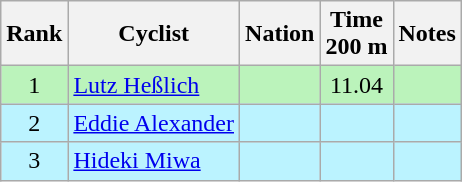<table class="wikitable sortable" style="text-align:center">
<tr>
<th>Rank</th>
<th>Cyclist</th>
<th>Nation</th>
<th>Time<br>200 m</th>
<th>Notes</th>
</tr>
<tr bgcolor=bbf3bb>
<td>1</td>
<td align=left><a href='#'>Lutz Heßlich</a></td>
<td align=left></td>
<td>11.04</td>
<td></td>
</tr>
<tr bgcolor=bbf3ff>
<td>2</td>
<td align=left><a href='#'>Eddie Alexander</a></td>
<td align=left></td>
<td></td>
<td></td>
</tr>
<tr bgcolor=bbf3ff>
<td>3</td>
<td align=left><a href='#'>Hideki Miwa</a></td>
<td align=left></td>
<td></td>
<td></td>
</tr>
</table>
